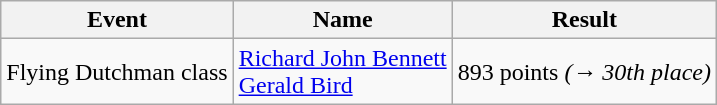<table class="wikitable">
<tr>
<th>Event</th>
<th>Name</th>
<th>Result</th>
</tr>
<tr>
<td>Flying Dutchman class</td>
<td><a href='#'>Richard John Bennett</a><br><a href='#'>Gerald Bird</a></td>
<td>893 points <em>(→ 30th place)</em></td>
</tr>
</table>
